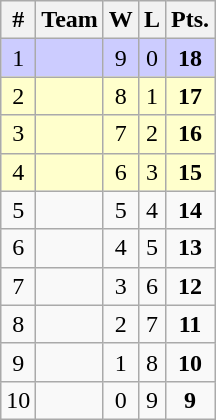<table class=wikitable style="text-align:center;">
<tr>
<th>#</th>
<th>Team</th>
<th>W</th>
<th>L</th>
<th>Pts.</th>
</tr>
<tr bgcolor=#CCCCFF>
<td>1</td>
<td align=left></td>
<td>9</td>
<td>0</td>
<td><strong>18</strong></td>
</tr>
<tr bgcolor=#FFFFCC>
<td>2</td>
<td align=left></td>
<td>8</td>
<td>1</td>
<td><strong>17</strong></td>
</tr>
<tr bgcolor=#FFFFCC>
<td>3</td>
<td align=left></td>
<td>7</td>
<td>2</td>
<td><strong>16</strong></td>
</tr>
<tr bgcolor=#FFFFCC>
<td>4</td>
<td align=left></td>
<td>6</td>
<td>3</td>
<td><strong>15</strong></td>
</tr>
<tr>
<td>5</td>
<td align=left></td>
<td>5</td>
<td>4</td>
<td><strong>14</strong></td>
</tr>
<tr>
<td>6</td>
<td align=left></td>
<td>4</td>
<td>5</td>
<td><strong>13</strong></td>
</tr>
<tr>
<td>7</td>
<td align=left></td>
<td>3</td>
<td>6</td>
<td><strong>12</strong></td>
</tr>
<tr>
<td>8</td>
<td align=left><strong></strong></td>
<td>2</td>
<td>7</td>
<td><strong>11</strong></td>
</tr>
<tr>
<td>9</td>
<td align=left></td>
<td>1</td>
<td>8</td>
<td><strong>10</strong></td>
</tr>
<tr>
<td>10</td>
<td align=left></td>
<td>0</td>
<td>9</td>
<td><strong>9</strong></td>
</tr>
</table>
